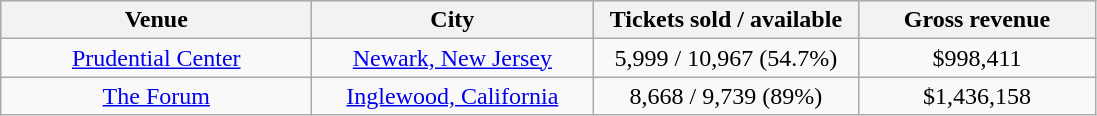<table class="wikitable">
<tr bgcolor="#CCCCCC">
<th width="200">Venue</th>
<th width="180">City</th>
<th width="170">Tickets sold / available</th>
<th width="150">Gross revenue</th>
</tr>
<tr>
<td align="center"><a href='#'>Prudential Center</a></td>
<td align="center"><a href='#'>Newark, New Jersey</a></td>
<td align="center">5,999 / 10,967 (54.7%)</td>
<td align="center">$998,411</td>
</tr>
<tr>
<td align="center"><a href='#'>The Forum</a></td>
<td align="center"><a href='#'>Inglewood, California</a></td>
<td align="center">8,668 / 9,739 (89%)</td>
<td align="center">$1,436,158</td>
</tr>
</table>
